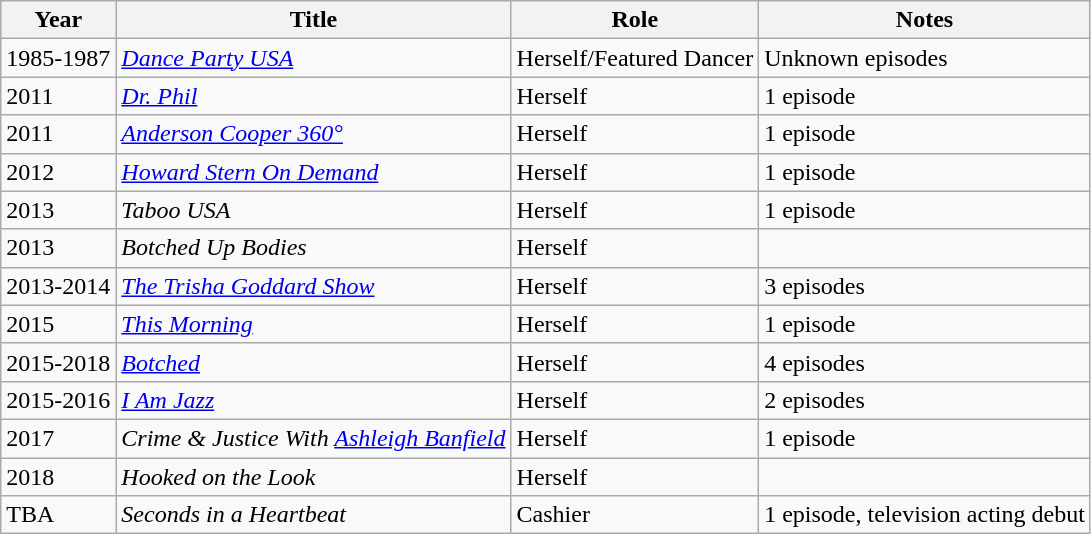<table class="wikitable sortable">
<tr>
<th>Year</th>
<th>Title</th>
<th>Role</th>
<th class="unsortable">Notes</th>
</tr>
<tr>
<td>1985-1987</td>
<td><em><a href='#'>Dance Party USA</a></em></td>
<td>Herself/Featured Dancer</td>
<td>Unknown episodes</td>
</tr>
<tr>
<td>2011</td>
<td><em><a href='#'>Dr. Phil</a></em></td>
<td>Herself</td>
<td>1 episode</td>
</tr>
<tr>
<td>2011</td>
<td><em><a href='#'>Anderson Cooper 360°</a></em></td>
<td>Herself</td>
<td>1 episode</td>
</tr>
<tr>
<td>2012</td>
<td><em><a href='#'>Howard Stern On Demand</a></em></td>
<td>Herself</td>
<td>1 episode</td>
</tr>
<tr>
<td>2013</td>
<td><em>Taboo USA</em></td>
<td>Herself</td>
<td>1 episode</td>
</tr>
<tr>
<td>2013</td>
<td><em>Botched Up Bodies</em></td>
<td>Herself</td>
<td></td>
</tr>
<tr>
<td>2013-2014</td>
<td><em><a href='#'>The Trisha Goddard Show</a></em></td>
<td>Herself</td>
<td>3 episodes</td>
</tr>
<tr>
<td>2015</td>
<td><em><a href='#'>This Morning</a></em></td>
<td>Herself</td>
<td>1 episode</td>
</tr>
<tr>
<td>2015-2018</td>
<td><em><a href='#'>Botched</a></em></td>
<td>Herself</td>
<td>4 episodes</td>
</tr>
<tr>
<td>2015-2016</td>
<td><em><a href='#'>I Am Jazz</a></em></td>
<td>Herself</td>
<td>2 episodes</td>
</tr>
<tr>
<td>2017</td>
<td><em>Crime & Justice With <a href='#'>Ashleigh Banfield</a></em></td>
<td>Herself</td>
<td>1 episode</td>
</tr>
<tr>
<td>2018</td>
<td><em>Hooked on the Look</em></td>
<td>Herself</td>
<td></td>
</tr>
<tr>
<td>TBA</td>
<td><em>Seconds in a Heartbeat</em></td>
<td>Cashier</td>
<td>1 episode, television acting debut</td>
</tr>
</table>
